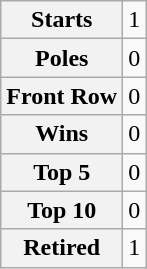<table class="wikitable" style="text-align:center">
<tr>
<th>Starts</th>
<td>1</td>
</tr>
<tr>
<th>Poles</th>
<td>0</td>
</tr>
<tr>
<th>Front Row</th>
<td>0</td>
</tr>
<tr>
<th>Wins</th>
<td>0</td>
</tr>
<tr>
<th>Top 5</th>
<td>0</td>
</tr>
<tr>
<th>Top 10</th>
<td>0</td>
</tr>
<tr>
<th>Retired</th>
<td>1</td>
</tr>
</table>
